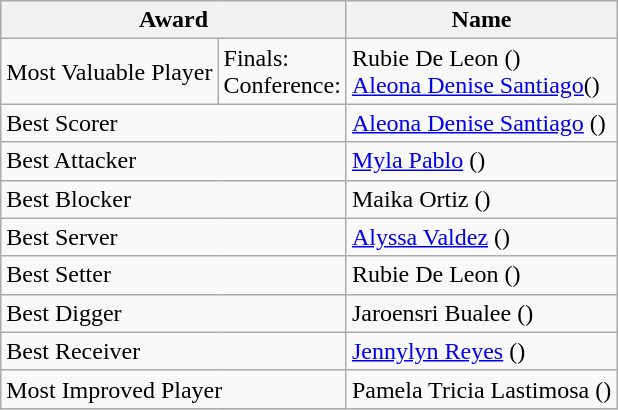<table class="wikitable">
<tr>
<th colspan="2">Award</th>
<th>Name</th>
</tr>
<tr>
<td>Most Valuable Player</td>
<td>Finals:<br>Conference:</td>
<td>Rubie De Leon ()<br><a href='#'>Aleona Denise Santiago</a>()</td>
</tr>
<tr>
<td colspan="2">Best Scorer</td>
<td><a href='#'>Aleona Denise Santiago</a> ()</td>
</tr>
<tr>
<td colspan="2">Best Attacker</td>
<td><a href='#'>Myla Pablo</a> ()</td>
</tr>
<tr>
<td colspan="2">Best Blocker</td>
<td>Maika Ortiz ()</td>
</tr>
<tr>
<td colspan="2">Best Server</td>
<td><a href='#'>Alyssa Valdez</a> ()</td>
</tr>
<tr>
<td colspan="2">Best Setter</td>
<td>Rubie De Leon ()</td>
</tr>
<tr>
<td colspan="2">Best Digger</td>
<td>Jaroensri Bualee ()</td>
</tr>
<tr>
<td colspan="2">Best Receiver</td>
<td><a href='#'>Jennylyn Reyes</a> ()</td>
</tr>
<tr>
<td colspan="2">Most Improved Player</td>
<td>Pamela Tricia Lastimosa ()</td>
</tr>
</table>
